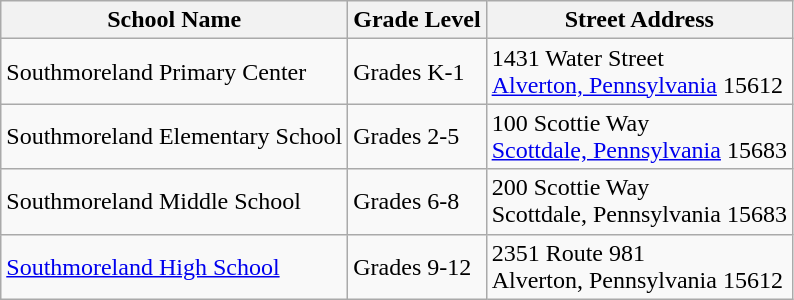<table class="wikitable">
<tr>
<th>School Name</th>
<th>Grade Level</th>
<th>Street Address</th>
</tr>
<tr>
<td>Southmoreland Primary Center</td>
<td>Grades K-1</td>
<td>1431 Water Street<br><a href='#'>Alverton, Pennsylvania</a> 15612</td>
</tr>
<tr>
<td>Southmoreland Elementary School</td>
<td>Grades 2-5</td>
<td>100 Scottie Way<br><a href='#'>Scottdale, Pennsylvania</a> 15683</td>
</tr>
<tr>
<td>Southmoreland Middle School</td>
<td>Grades 6-8</td>
<td>200 Scottie Way<br>Scottdale, Pennsylvania 15683</td>
</tr>
<tr>
<td><a href='#'>Southmoreland High School</a></td>
<td>Grades 9-12</td>
<td>2351 Route 981<br>Alverton, Pennsylvania 15612</td>
</tr>
</table>
